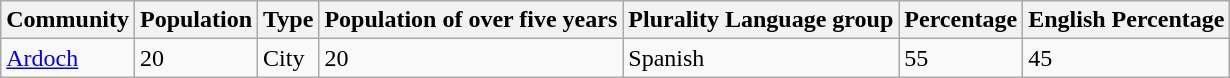<table class="wikitable sortable">
<tr>
<th>Community</th>
<th>Population</th>
<th>Type</th>
<th>Population of over five years</th>
<th>Plurality Language group</th>
<th>Percentage</th>
<th>English Percentage</th>
</tr>
<tr>
<td><a href='#'>Ardoch</a></td>
<td>20</td>
<td>City</td>
<td>20</td>
<td>Spanish</td>
<td>55</td>
<td>45</td>
</tr>
</table>
